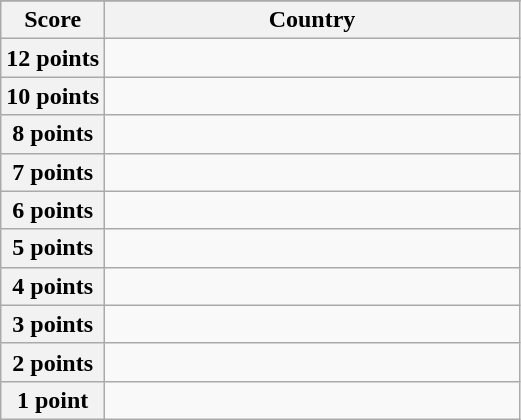<table class="wikitable">
<tr>
</tr>
<tr>
<th scope="col" width="20%">Score</th>
<th scope="col">Country</th>
</tr>
<tr>
<th scope="row">12 points</th>
<td></td>
</tr>
<tr>
<th scope="row">10 points</th>
<td></td>
</tr>
<tr>
<th scope="row">8 points</th>
<td></td>
</tr>
<tr>
<th scope="row">7 points</th>
<td></td>
</tr>
<tr>
<th scope="row">6 points</th>
<td></td>
</tr>
<tr>
<th scope="row">5 points</th>
<td></td>
</tr>
<tr>
<th scope="row">4 points</th>
<td></td>
</tr>
<tr>
<th scope="row">3 points</th>
<td></td>
</tr>
<tr>
<th scope="row">2 points</th>
<td></td>
</tr>
<tr>
<th scope="row">1 point</th>
<td></td>
</tr>
</table>
